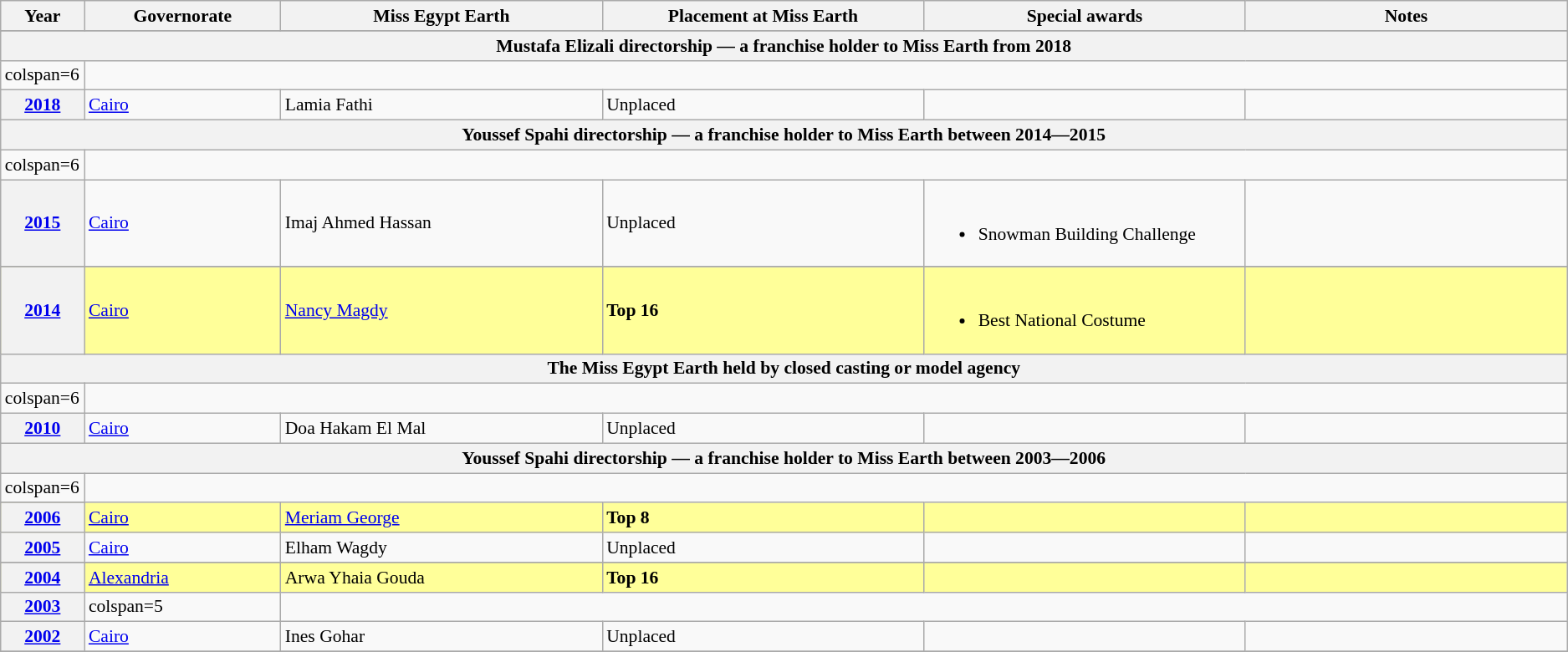<table class="wikitable " style="font-size: 90%;">
<tr>
<th width="60">Year</th>
<th width="150">Governorate</th>
<th width="250">Miss Egypt Earth</th>
<th width="250">Placement at Miss Earth</th>
<th width="250">Special awards</th>
<th width="250">Notes</th>
</tr>
<tr>
</tr>
<tr>
<th colspan="6">Mustafa Elizali directorship — a franchise holder to Miss Earth from 2018</th>
</tr>
<tr>
<td>colspan=6 </td>
</tr>
<tr>
<th><a href='#'>2018</a></th>
<td><a href='#'>Cairo</a></td>
<td>Lamia Fathi</td>
<td>Unplaced</td>
<td></td>
<td></td>
</tr>
<tr>
<th colspan="6">Youssef Spahi directorship — a franchise holder to Miss Earth between 2014―2015</th>
</tr>
<tr>
<td>colspan=6 </td>
</tr>
<tr>
<th><a href='#'>2015</a></th>
<td><a href='#'>Cairo</a></td>
<td>Imaj Ahmed Hassan</td>
<td>Unplaced</td>
<td align="left"><br><ul><li> Snowman Building Challenge</li></ul></td>
<td></td>
</tr>
<tr>
</tr>
<tr style="background-color:#FFFF99; ">
<th><a href='#'>2014</a></th>
<td><a href='#'>Cairo</a></td>
<td><a href='#'>Nancy Magdy</a></td>
<td><strong>Top 16</strong></td>
<td align="left"><br><ul><li> Best National Costume</li></ul></td>
<td></td>
</tr>
<tr>
<th colspan="6">The Miss Egypt Earth held by closed casting or model agency</th>
</tr>
<tr>
<td>colspan=6 </td>
</tr>
<tr>
<th><a href='#'>2010</a></th>
<td><a href='#'>Cairo</a></td>
<td>Doa Hakam El Mal</td>
<td>Unplaced</td>
<td></td>
<td></td>
</tr>
<tr>
<th colspan="6">Youssef Spahi directorship — a franchise holder to Miss Earth between 2003―2006</th>
</tr>
<tr>
<td>colspan=6 </td>
</tr>
<tr>
</tr>
<tr style="background-color:#FFFF99; ">
<th><a href='#'>2006</a></th>
<td><a href='#'>Cairo</a></td>
<td><a href='#'>Meriam George</a></td>
<td><strong>Top 8</strong></td>
<td></td>
<td></td>
</tr>
<tr>
<th><a href='#'>2005</a></th>
<td><a href='#'>Cairo</a></td>
<td>Elham Wagdy</td>
<td>Unplaced</td>
<td></td>
<td></td>
</tr>
<tr>
</tr>
<tr style="background-color:#FFFF99; ">
<th><a href='#'>2004</a></th>
<td><a href='#'>Alexandria</a></td>
<td>Arwa Yhaia Gouda</td>
<td><strong>Top 16</strong></td>
<td></td>
<td></td>
</tr>
<tr>
<th><a href='#'>2003</a></th>
<td>colspan=5 </td>
</tr>
<tr>
<th><a href='#'>2002</a></th>
<td><a href='#'>Cairo</a></td>
<td>Ines Gohar</td>
<td>Unplaced</td>
<td></td>
<td></td>
</tr>
<tr>
</tr>
</table>
